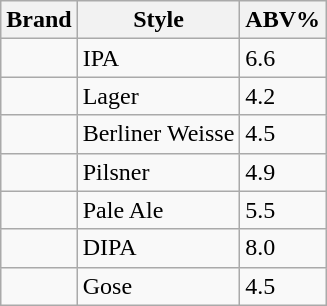<table class="wikitable">
<tr>
<th>Brand</th>
<th>Style</th>
<th>ABV%</th>
</tr>
<tr>
<td></td>
<td>IPA</td>
<td>6.6</td>
</tr>
<tr>
<td></td>
<td>Lager</td>
<td>4.2</td>
</tr>
<tr>
<td></td>
<td>Berliner Weisse</td>
<td>4.5</td>
</tr>
<tr>
<td></td>
<td>Pilsner</td>
<td>4.9</td>
</tr>
<tr>
<td></td>
<td>Pale Ale</td>
<td>5.5</td>
</tr>
<tr>
<td></td>
<td>DIPA</td>
<td>8.0</td>
</tr>
<tr>
<td></td>
<td>Gose</td>
<td>4.5</td>
</tr>
</table>
